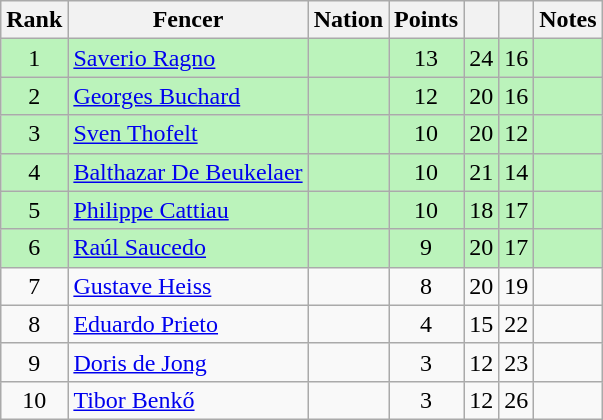<table class="wikitable sortable" style="text-align:center">
<tr>
<th>Rank</th>
<th>Fencer</th>
<th>Nation</th>
<th>Points</th>
<th></th>
<th></th>
<th>Notes</th>
</tr>
<tr style="background:#bbf3bb;">
<td>1</td>
<td align=left><a href='#'>Saverio Ragno</a></td>
<td align=left></td>
<td>13</td>
<td>24</td>
<td>16</td>
<td></td>
</tr>
<tr style="background:#bbf3bb;">
<td>2</td>
<td align=left><a href='#'>Georges Buchard</a></td>
<td align=left></td>
<td>12</td>
<td>20</td>
<td>16</td>
<td></td>
</tr>
<tr style="background:#bbf3bb;">
<td>3</td>
<td align=left><a href='#'>Sven Thofelt</a></td>
<td align=left></td>
<td>10</td>
<td>20</td>
<td>12</td>
<td></td>
</tr>
<tr style="background:#bbf3bb;">
<td>4</td>
<td align=left><a href='#'>Balthazar De Beukelaer</a></td>
<td align=left></td>
<td>10</td>
<td>21</td>
<td>14</td>
<td></td>
</tr>
<tr style="background:#bbf3bb;">
<td>5</td>
<td align=left><a href='#'>Philippe Cattiau</a></td>
<td align=left></td>
<td>10</td>
<td>18</td>
<td>17</td>
<td></td>
</tr>
<tr style="background:#bbf3bb;">
<td>6</td>
<td align=left><a href='#'>Raúl Saucedo</a></td>
<td align=left></td>
<td>9</td>
<td>20</td>
<td>17</td>
<td></td>
</tr>
<tr>
<td>7</td>
<td align=left><a href='#'>Gustave Heiss</a></td>
<td align=left></td>
<td>8</td>
<td>20</td>
<td>19</td>
<td></td>
</tr>
<tr>
<td>8</td>
<td align=left><a href='#'>Eduardo Prieto</a></td>
<td align=left></td>
<td>4</td>
<td>15</td>
<td>22</td>
<td></td>
</tr>
<tr>
<td>9</td>
<td align=left><a href='#'>Doris de Jong</a></td>
<td align=left></td>
<td>3</td>
<td>12</td>
<td>23</td>
<td></td>
</tr>
<tr>
<td>10</td>
<td align=left><a href='#'>Tibor Benkő</a></td>
<td align=left></td>
<td>3</td>
<td>12</td>
<td>26</td>
<td></td>
</tr>
</table>
